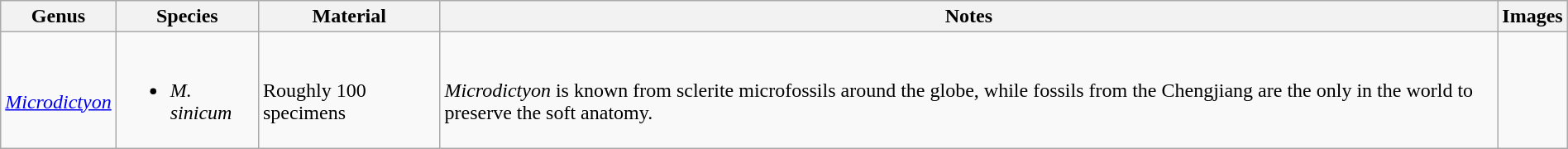<table class="wikitable" style="margin:auto;width:100%;">
<tr>
<th>Genus</th>
<th>Species</th>
<th>Material</th>
<th>Notes</th>
<th>Images</th>
</tr>
<tr>
<td><br><em><a href='#'>Microdictyon</a></em></td>
<td><br><ul><li><em>M. sinicum</em></li></ul></td>
<td><br>Roughly 100 specimens</td>
<td><br><em>Microdictyon</em> is known from sclerite microfossils around the globe, while fossils from the Chengjiang are the only in the world to preserve the soft anatomy.</td>
<td><br></td>
</tr>
</table>
